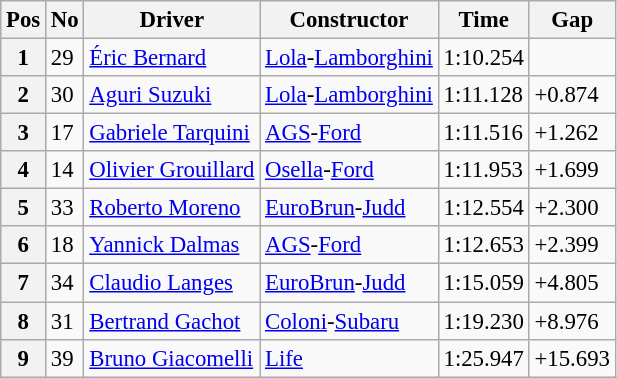<table class="wikitable sortable" style="font-size: 95%;">
<tr>
<th>Pos</th>
<th>No</th>
<th>Driver</th>
<th>Constructor</th>
<th>Time</th>
<th>Gap</th>
</tr>
<tr>
<th>1</th>
<td>29</td>
<td> <a href='#'>Éric Bernard</a></td>
<td><a href='#'>Lola</a>-<a href='#'>Lamborghini</a></td>
<td>1:10.254</td>
<td></td>
</tr>
<tr>
<th>2</th>
<td>30</td>
<td> <a href='#'>Aguri Suzuki</a></td>
<td><a href='#'>Lola</a>-<a href='#'>Lamborghini</a></td>
<td>1:11.128</td>
<td>+0.874</td>
</tr>
<tr>
<th>3</th>
<td>17</td>
<td> <a href='#'>Gabriele Tarquini</a></td>
<td><a href='#'>AGS</a>-<a href='#'>Ford</a></td>
<td>1:11.516</td>
<td>+1.262</td>
</tr>
<tr>
<th>4</th>
<td>14</td>
<td> <a href='#'>Olivier Grouillard</a></td>
<td><a href='#'>Osella</a>-<a href='#'>Ford</a></td>
<td>1:11.953</td>
<td>+1.699</td>
</tr>
<tr>
<th>5</th>
<td>33</td>
<td> <a href='#'>Roberto Moreno</a></td>
<td><a href='#'>EuroBrun</a>-<a href='#'>Judd</a></td>
<td>1:12.554</td>
<td>+2.300</td>
</tr>
<tr>
<th>6</th>
<td>18</td>
<td> <a href='#'>Yannick Dalmas</a></td>
<td><a href='#'>AGS</a>-<a href='#'>Ford</a></td>
<td>1:12.653</td>
<td>+2.399</td>
</tr>
<tr>
<th>7</th>
<td>34</td>
<td> <a href='#'>Claudio Langes</a></td>
<td><a href='#'>EuroBrun</a>-<a href='#'>Judd</a></td>
<td>1:15.059</td>
<td>+4.805</td>
</tr>
<tr>
<th>8</th>
<td>31</td>
<td> <a href='#'>Bertrand Gachot</a></td>
<td><a href='#'>Coloni</a>-<a href='#'>Subaru</a></td>
<td>1:19.230</td>
<td>+8.976</td>
</tr>
<tr>
<th>9</th>
<td>39</td>
<td> <a href='#'>Bruno Giacomelli</a></td>
<td><a href='#'>Life</a></td>
<td>1:25.947</td>
<td>+15.693</td>
</tr>
</table>
